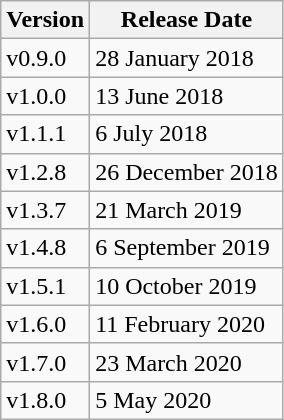<table class="wikitable">
<tr>
<th>Version</th>
<th>Release Date</th>
</tr>
<tr>
<td>v0.9.0</td>
<td>28 January 2018</td>
</tr>
<tr>
<td>v1.0.0</td>
<td>13 June 2018</td>
</tr>
<tr>
<td>v1.1.1</td>
<td>6 July 2018</td>
</tr>
<tr>
<td>v1.2.8</td>
<td>26 December 2018</td>
</tr>
<tr>
<td>v1.3.7</td>
<td>21 March 2019</td>
</tr>
<tr>
<td>v1.4.8</td>
<td>6 September 2019</td>
</tr>
<tr>
<td>v1.5.1</td>
<td>10 October 2019</td>
</tr>
<tr>
<td>v1.6.0</td>
<td>11 February 2020</td>
</tr>
<tr>
<td>v1.7.0</td>
<td>23 March 2020</td>
</tr>
<tr>
<td>v1.8.0</td>
<td>5 May 2020</td>
</tr>
</table>
